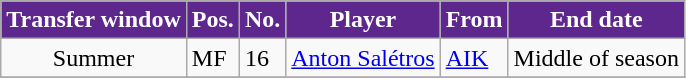<table class="wikitable plainrowheaders sortable">
<tr>
<th style="background-color:#5E278E;color:white">Transfer window</th>
<th style="background-color:#5E278E;color:white">Pos.</th>
<th style="background-color:#5E278E;color:white">No.</th>
<th style="background-color:#5E278E;color:white">Player</th>
<th style="background-color:#5E278E;color:white">From</th>
<th style="background-color:#5E278E;color:white">End date</th>
</tr>
<tr>
<td style="text-align:center;">Summer</td>
<td style=text-aligncenter;>MF</td>
<td style=text-aligncenter;>16</td>
<td style=text-alignleft;> <a href='#'>Anton Salétros</a></td>
<td style=text-alignleft;> <a href='#'>AIK</a></td>
<td style=text-aligncenter;>Middle of season</td>
</tr>
<tr>
</tr>
</table>
